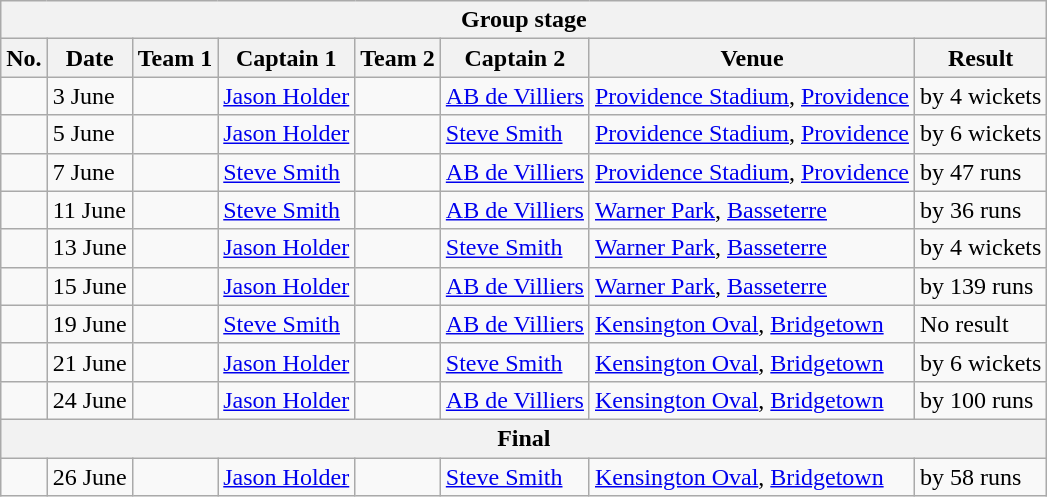<table class="wikitable">
<tr>
<th colspan="8">Group stage</th>
</tr>
<tr>
<th>No.</th>
<th>Date</th>
<th>Team 1</th>
<th>Captain 1</th>
<th>Team 2</th>
<th>Captain 2</th>
<th>Venue</th>
<th>Result</th>
</tr>
<tr>
<td></td>
<td>3 June</td>
<td></td>
<td><a href='#'>Jason Holder</a></td>
<td></td>
<td><a href='#'>AB de Villiers</a></td>
<td><a href='#'>Providence Stadium</a>, <a href='#'>Providence</a></td>
<td> by 4 wickets</td>
</tr>
<tr>
<td></td>
<td>5 June</td>
<td></td>
<td><a href='#'>Jason Holder</a></td>
<td></td>
<td><a href='#'>Steve Smith</a></td>
<td><a href='#'>Providence Stadium</a>, <a href='#'>Providence</a></td>
<td> by 6 wickets</td>
</tr>
<tr>
<td></td>
<td>7 June</td>
<td></td>
<td><a href='#'>Steve Smith</a></td>
<td></td>
<td><a href='#'>AB de Villiers</a></td>
<td><a href='#'>Providence Stadium</a>, <a href='#'>Providence</a></td>
<td> by 47 runs</td>
</tr>
<tr>
<td></td>
<td>11 June</td>
<td></td>
<td><a href='#'>Steve Smith</a></td>
<td></td>
<td><a href='#'>AB de Villiers</a></td>
<td><a href='#'>Warner Park</a>, <a href='#'>Basseterre</a></td>
<td> by 36 runs</td>
</tr>
<tr>
<td></td>
<td>13 June</td>
<td></td>
<td><a href='#'>Jason Holder</a></td>
<td></td>
<td><a href='#'>Steve Smith</a></td>
<td><a href='#'>Warner Park</a>, <a href='#'>Basseterre</a></td>
<td> by 4 wickets</td>
</tr>
<tr>
<td></td>
<td>15 June</td>
<td></td>
<td><a href='#'>Jason Holder</a></td>
<td></td>
<td><a href='#'>AB de Villiers</a></td>
<td><a href='#'>Warner Park</a>, <a href='#'>Basseterre</a></td>
<td> by 139 runs</td>
</tr>
<tr>
<td></td>
<td>19 June</td>
<td></td>
<td><a href='#'>Steve Smith</a></td>
<td></td>
<td><a href='#'>AB de Villiers</a></td>
<td><a href='#'>Kensington Oval</a>, <a href='#'>Bridgetown</a></td>
<td>No result</td>
</tr>
<tr>
<td></td>
<td>21 June</td>
<td></td>
<td><a href='#'>Jason Holder</a></td>
<td></td>
<td><a href='#'>Steve Smith</a></td>
<td><a href='#'>Kensington Oval</a>, <a href='#'>Bridgetown</a></td>
<td> by 6 wickets</td>
</tr>
<tr>
<td></td>
<td>24 June</td>
<td></td>
<td><a href='#'>Jason Holder</a></td>
<td></td>
<td><a href='#'>AB de Villiers</a></td>
<td><a href='#'>Kensington Oval</a>, <a href='#'>Bridgetown</a></td>
<td> by 100 runs</td>
</tr>
<tr>
<th colspan="8">Final</th>
</tr>
<tr>
<td></td>
<td>26 June</td>
<td></td>
<td><a href='#'>Jason Holder</a></td>
<td></td>
<td><a href='#'>Steve Smith</a></td>
<td><a href='#'>Kensington Oval</a>, <a href='#'>Bridgetown</a></td>
<td> by 58 runs</td>
</tr>
</table>
